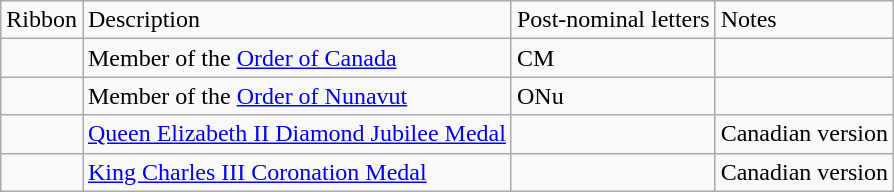<table class="wikitable">
<tr>
<td>Ribbon</td>
<td>Description</td>
<td>Post-nominal letters</td>
<td>Notes</td>
</tr>
<tr>
<td></td>
<td>Member of the <a href='#'>Order of Canada</a></td>
<td>CM</td>
<td></td>
</tr>
<tr>
<td></td>
<td>Member of the <a href='#'>Order of Nunavut</a></td>
<td>ONu</td>
<td></td>
</tr>
<tr>
<td></td>
<td><a href='#'>Queen Elizabeth II Diamond Jubilee Medal</a></td>
<td></td>
<td> Canadian version</td>
</tr>
<tr>
<td></td>
<td><a href='#'>King Charles III Coronation Medal</a></td>
<td></td>
<td>Canadian version</td>
</tr>
</table>
